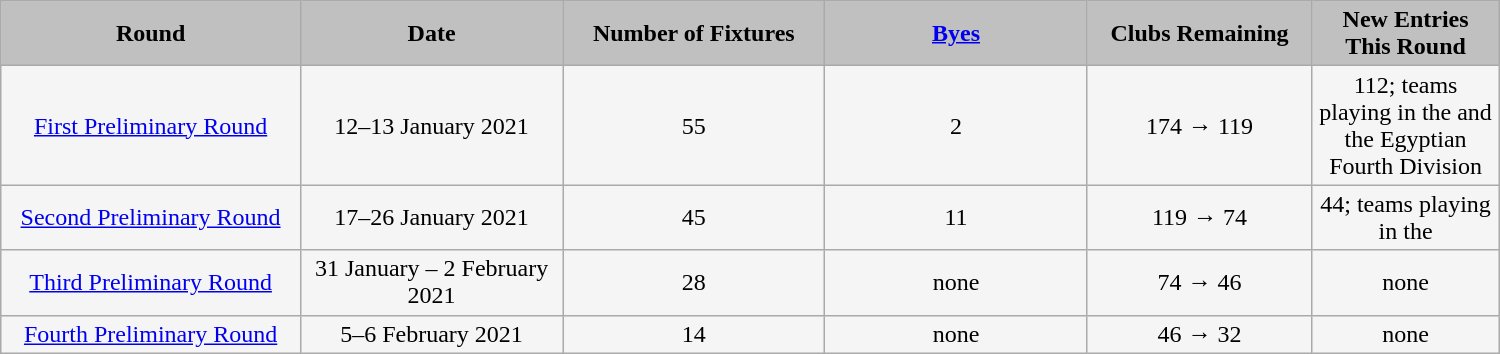<table class="wikitable" style="width: 1000px; background:WhiteSmoke; text-align:center; font-size:100%">
<tr>
<td scope="col" style="width: 20.00%; background:silver;"><strong>Round</strong></td>
<td scope="col" style="width: 17.50%; background:silver;"><strong>Date</strong></td>
<td scope="col" style="width: 17.50%; background:silver;"><strong>Number of Fixtures</strong></td>
<td scope="col" style="width: 17.50%; background:silver;"><strong><a href='#'>Byes</a></strong></td>
<td scope="col" style="width: 15.00%; background:silver;"><strong>Clubs Remaining</strong></td>
<td scope="col" style="width: 20.00%; background:silver;"><strong>New Entries This Round</strong></td>
</tr>
<tr>
<td><a href='#'>First Preliminary Round</a></td>
<td>12–13 January 2021</td>
<td>55</td>
<td>2</td>
<td>174 → 119</td>
<td>112; teams playing in the  and the Egyptian Fourth Division</td>
</tr>
<tr>
<td><a href='#'>Second Preliminary Round</a></td>
<td>17–26 January 2021</td>
<td>45</td>
<td>11</td>
<td>119 → 74</td>
<td>44; teams playing in the </td>
</tr>
<tr>
<td><a href='#'>Third Preliminary Round</a></td>
<td>31 January – 2 February 2021</td>
<td>28</td>
<td>none</td>
<td>74 → 46</td>
<td>none</td>
</tr>
<tr>
<td><a href='#'>Fourth Preliminary Round</a></td>
<td>5–6 February 2021</td>
<td>14</td>
<td>none</td>
<td>46 → 32</td>
<td>none</td>
</tr>
</table>
